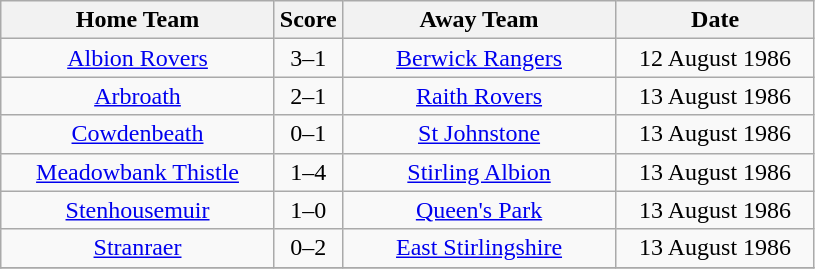<table class="wikitable" style="text-align:center;">
<tr>
<th width=175>Home Team</th>
<th width=20>Score</th>
<th width=175>Away Team</th>
<th width= 125>Date</th>
</tr>
<tr>
<td><a href='#'>Albion Rovers</a></td>
<td>3–1</td>
<td><a href='#'>Berwick Rangers</a></td>
<td>12 August 1986</td>
</tr>
<tr>
<td><a href='#'>Arbroath</a></td>
<td>2–1</td>
<td><a href='#'>Raith Rovers</a></td>
<td>13 August 1986</td>
</tr>
<tr>
<td><a href='#'>Cowdenbeath</a></td>
<td>0–1</td>
<td><a href='#'>St Johnstone</a></td>
<td>13 August 1986</td>
</tr>
<tr>
<td><a href='#'>Meadowbank Thistle</a></td>
<td>1–4</td>
<td><a href='#'>Stirling Albion</a></td>
<td>13 August 1986</td>
</tr>
<tr>
<td><a href='#'>Stenhousemuir</a></td>
<td>1–0</td>
<td><a href='#'>Queen's Park</a></td>
<td>13 August 1986</td>
</tr>
<tr>
<td><a href='#'>Stranraer</a></td>
<td>0–2</td>
<td><a href='#'>East Stirlingshire</a></td>
<td>13 August 1986</td>
</tr>
<tr>
</tr>
</table>
